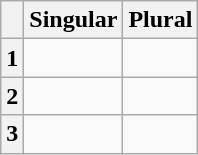<table class="wikitable">
<tr>
<th></th>
<th>Singular</th>
<th>Plural</th>
</tr>
<tr>
<th>1</th>
<td></td>
<td></td>
</tr>
<tr>
<th>2</th>
<td></td>
<td></td>
</tr>
<tr>
<th>3</th>
<td></td>
<td></td>
</tr>
</table>
